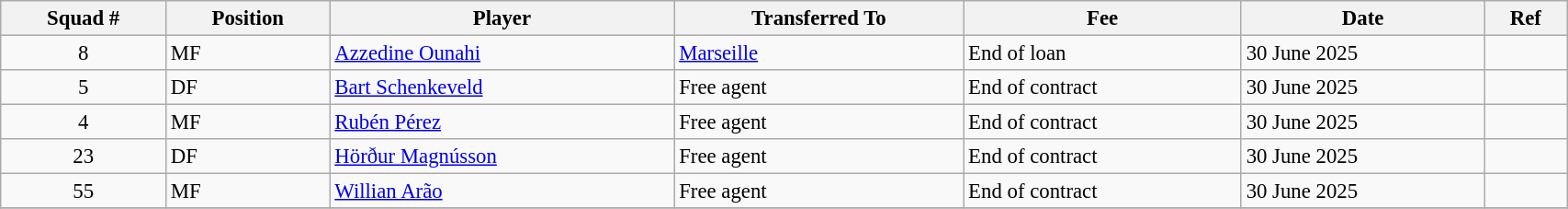<table class="wikitable sortable" style="width:90%; text-align:center; font-size:95%; text-align:left;">
<tr>
<th>Squad #</th>
<th>Position</th>
<th>Player</th>
<th>Transferred To</th>
<th>Fee</th>
<th>Date</th>
<th>Ref</th>
</tr>
<tr>
<td align="center">8</td>
<td>MF</td>
<td> <a href='#'>Azzedine Ounahi</a></td>
<td> <a href='#'>Marseille</a></td>
<td>End of loan</td>
<td>30 June 2025</td>
<td></td>
</tr>
<tr>
<td align="center">5</td>
<td>DF</td>
<td> <a href='#'>Bart Schenkeveld</a></td>
<td>Free agent</td>
<td>End of contract</td>
<td>30 June 2025</td>
<td></td>
</tr>
<tr>
<td align="center">4</td>
<td>MF</td>
<td> <a href='#'>Rubén Pérez</a></td>
<td>Free agent</td>
<td>End of contract</td>
<td>30 June 2025</td>
<td></td>
</tr>
<tr>
<td align="center">23</td>
<td>DF</td>
<td> <a href='#'>Hörður Magnússon</a></td>
<td>Free agent</td>
<td>End of contract</td>
<td>30 June 2025</td>
<td></td>
</tr>
<tr>
<td align="center">55</td>
<td>MF</td>
<td> <a href='#'>Willian Arão</a></td>
<td>Free agent</td>
<td>End of contract</td>
<td>30 June 2025</td>
<td></td>
</tr>
<tr>
</tr>
</table>
